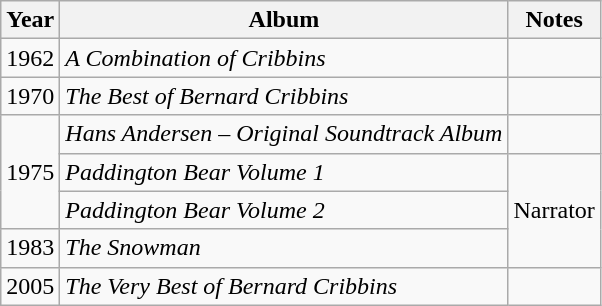<table class="wikitable">
<tr>
<th>Year</th>
<th>Album</th>
<th>Notes</th>
</tr>
<tr>
<td>1962</td>
<td><em>A Combination of Cribbins</em></td>
<td></td>
</tr>
<tr>
<td>1970</td>
<td><em>The Best of Bernard Cribbins</em></td>
<td></td>
</tr>
<tr>
<td rowspan="3">1975</td>
<td><em>Hans Andersen – Original Soundtrack Album</em></td>
<td></td>
</tr>
<tr>
<td><em>Paddington Bear Volume 1</em></td>
<td rowspan="3">Narrator</td>
</tr>
<tr>
<td><em>Paddington Bear Volume 2</em></td>
</tr>
<tr>
<td>1983</td>
<td><em>The Snowman</em></td>
</tr>
<tr>
<td>2005</td>
<td><em>The Very Best of Bernard Cribbins</em></td>
<td></td>
</tr>
</table>
